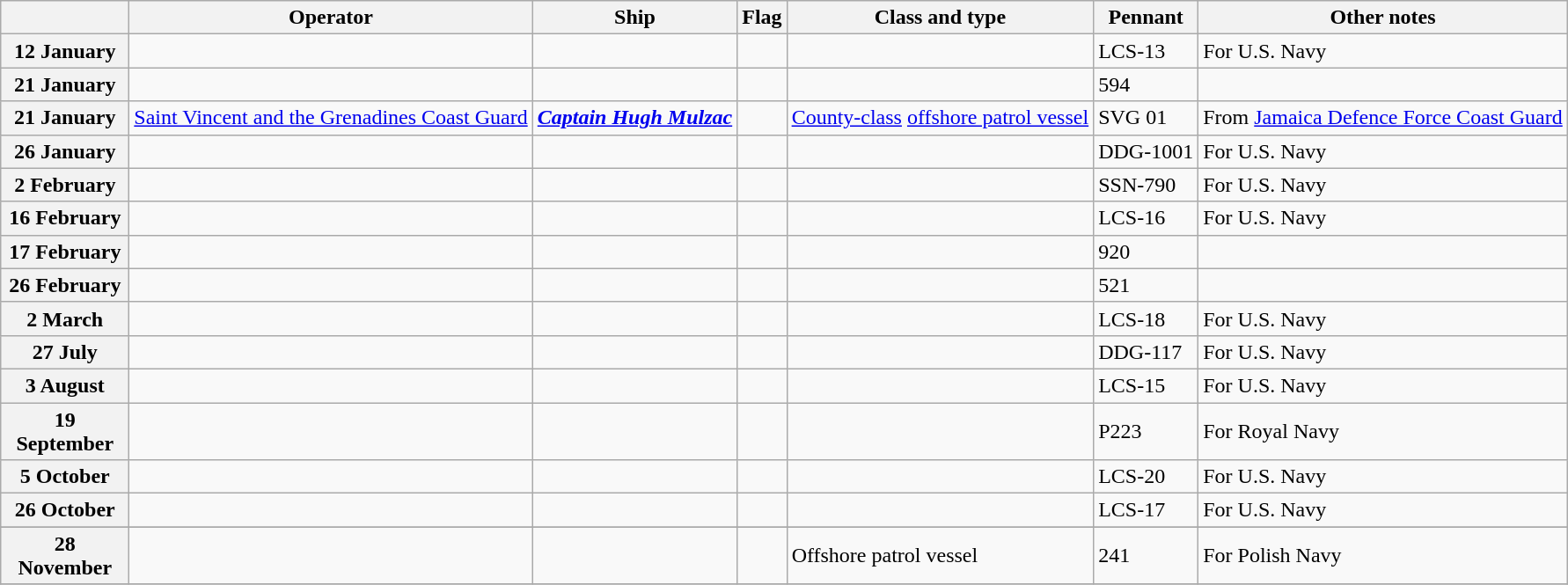<table Class="wikitable">
<tr>
<th width="90"></th>
<th>Operator</th>
<th>Ship</th>
<th>Flag</th>
<th>Class and type</th>
<th>Pennant</th>
<th>Other notes</th>
</tr>
<tr>
<th>12 January</th>
<td></td>
<td><strong></strong></td>
<td></td>
<td></td>
<td>LCS-13</td>
<td>For U.S. Navy</td>
</tr>
<tr ---->
<th>21 January</th>
<td></td>
<td><strong></strong></td>
<td></td>
<td></td>
<td>594</td>
<td></td>
</tr>
<tr>
<th>21 January</th>
<td> <a href='#'>Saint Vincent and the Grenadines Coast Guard</a></td>
<td><strong><em><a href='#'>Captain Hugh Mulzac</a></em></strong></td>
<td></td>
<td><a href='#'>County-class</a> <a href='#'>offshore patrol vessel</a></td>
<td>SVG 01</td>
<td>From <a href='#'>Jamaica Defence Force Coast Guard</a></td>
</tr>
<tr>
<th>26 January</th>
<td></td>
<td><strong></strong></td>
<td></td>
<td></td>
<td>DDG-1001</td>
<td>For U.S. Navy</td>
</tr>
<tr>
<th>2 February</th>
<td></td>
<td><strong></strong></td>
<td></td>
<td></td>
<td>SSN-790</td>
<td>For U.S. Navy</td>
</tr>
<tr>
<th>16 February</th>
<td></td>
<td><strong></strong></td>
<td></td>
<td></td>
<td>LCS-16</td>
<td>For U.S. Navy</td>
</tr>
<tr ---->
<th>17 February</th>
<td></td>
<td><strong></strong></td>
<td></td>
<td></td>
<td>920</td>
<td></td>
</tr>
<tr ---->
<th>26 February</th>
<td></td>
<td><strong></strong></td>
<td></td>
<td></td>
<td>521</td>
<td></td>
</tr>
<tr>
<th>2 March</th>
<td></td>
<td><strong></strong></td>
<td></td>
<td></td>
<td>LCS-18</td>
<td>For U.S. Navy</td>
</tr>
<tr>
<th>27 July</th>
<td></td>
<td><strong></strong></td>
<td></td>
<td></td>
<td>DDG-117</td>
<td>For U.S. Navy</td>
</tr>
<tr>
<th>3 August</th>
<td></td>
<td><strong></strong></td>
<td></td>
<td></td>
<td>LCS-15</td>
<td>For U.S. Navy</td>
</tr>
<tr ---->
<th>19 September</th>
<td></td>
<td><strong></strong></td>
<td></td>
<td></td>
<td>P223</td>
<td>For Royal Navy </td>
</tr>
<tr>
<th>5 October</th>
<td></td>
<td><strong></strong></td>
<td></td>
<td></td>
<td>LCS-20</td>
<td>For U.S. Navy</td>
</tr>
<tr>
<th>26 October</th>
<td></td>
<td><strong></strong></td>
<td></td>
<td></td>
<td>LCS-17</td>
<td>For U.S. Navy</td>
</tr>
<tr ---->
</tr>
<tr ---->
<th>28 November</th>
<td></td>
<td><strong></strong></td>
<td></td>
<td>Offshore patrol vessel</td>
<td>241</td>
<td>For Polish Navy</td>
</tr>
<tr ---->
</tr>
</table>
